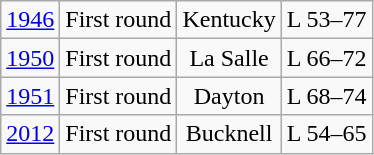<table class="wikitable">
<tr align="center">
<td><a href='#'>1946</a></td>
<td>First round</td>
<td>Kentucky</td>
<td>L 53–77</td>
</tr>
<tr align="center">
<td><a href='#'>1950</a></td>
<td>First round</td>
<td>La Salle</td>
<td>L 66–72</td>
</tr>
<tr align="center">
<td><a href='#'>1951</a></td>
<td>First round</td>
<td>Dayton</td>
<td>L 68–74</td>
</tr>
<tr align="center">
<td><a href='#'>2012</a></td>
<td>First round</td>
<td>Bucknell</td>
<td>L 54–65</td>
</tr>
</table>
